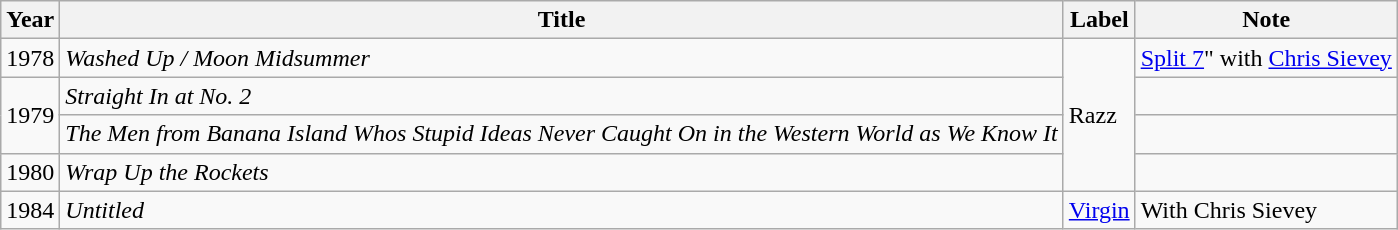<table class="wikitable">
<tr>
<th>Year</th>
<th>Title</th>
<th>Label</th>
<th>Note</th>
</tr>
<tr>
<td>1978</td>
<td><em>Washed Up / Moon Midsummer</em></td>
<td rowspan="4">Razz</td>
<td><a href='#'>Split 7</a>" with <a href='#'>Chris Sievey</a></td>
</tr>
<tr>
<td rowspan="2">1979</td>
<td><em>Straight In at No. 2</em></td>
<td></td>
</tr>
<tr>
<td><em>The Men from Banana Island Whos Stupid Ideas Never Caught On in the Western World as We Know It</em></td>
<td></td>
</tr>
<tr>
<td>1980</td>
<td><em>Wrap Up the Rockets</em></td>
<td></td>
</tr>
<tr>
<td>1984</td>
<td><em>Untitled</em></td>
<td><a href='#'>Virgin</a></td>
<td>With Chris Sievey</td>
</tr>
</table>
